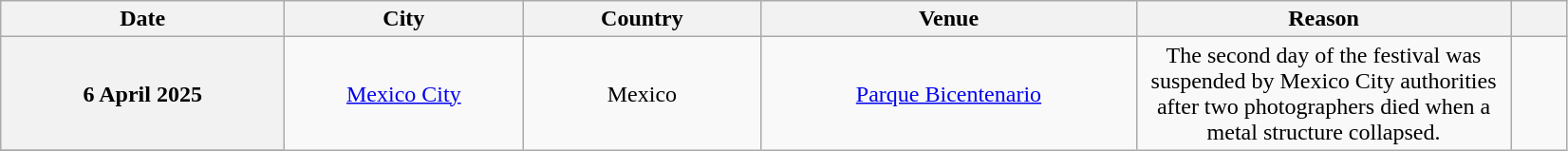<table class="wikitable plainrowheaders" style="text-align:center;">
<tr>
<th scope="col" style="width:12em;">Date</th>
<th scope="col" style="width:10em;">City</th>
<th scope="col" style="width:10em;">Country</th>
<th scope="col" style="width:16em;">Venue</th>
<th scope="col" style="width:16em;">Reason</th>
<th scope="col" style="width:2em;"></th>
</tr>
<tr>
<th scope="row" style="text-align:center;">6 April 2025</th>
<td rowspan="2"><a href='#'>Mexico City</a></td>
<td rowspan="4">Mexico</td>
<td rowspan="2"><a href='#'>Parque Bicentenario</a></td>
<td rowspan="4">The second day of the festival was suspended by Mexico City authorities after two photographers died when a metal structure collapsed.</td>
<td style="text-align:center;" rowspan="4"></td>
</tr>
<tr>
</tr>
</table>
